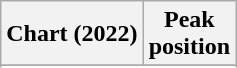<table class="wikitable sortable plainrowheaders" style="text-align:center">
<tr>
<th scope="col">Chart (2022)</th>
<th scope="col">Peak<br>position</th>
</tr>
<tr>
</tr>
<tr>
</tr>
<tr>
</tr>
<tr>
</tr>
</table>
